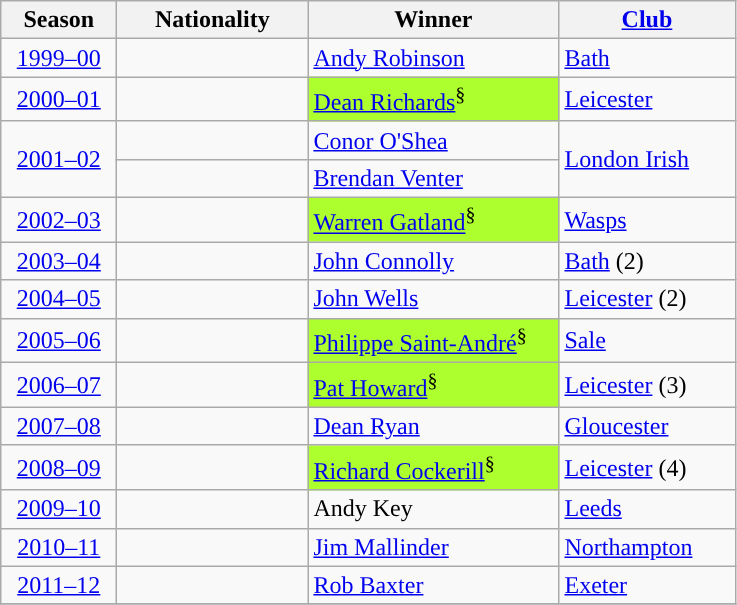<table class="wikitable plainrowheaders">
<tr>
<th width=70>Season</th>
<th width=120>Nationality</th>
<th width=160>Winner</th>
<th width=110><a href='#'>Club</a></th>
</tr>
<tr>
<td align=center><a href='#'>1999–00</a></td>
<td></td>
<td><a href='#'>Andy Robinson</a></td>
<td><a href='#'>Bath</a></td>
</tr>
<tr>
<td align=center><a href='#'>2000–01</a></td>
<td></td>
<td style="background:#ADFF2D"><a href='#'>Dean Richards</a><sup>§</sup></td>
<td><a href='#'>Leicester</a></td>
</tr>
<tr>
<td rowspan=2 align=center><a href='#'>2001–02</a></td>
<td></td>
<td><a href='#'>Conor O'Shea</a></td>
<td rowspan=2><a href='#'>London Irish</a></td>
</tr>
<tr>
<td></td>
<td><a href='#'>Brendan Venter</a></td>
</tr>
<tr>
<td align=center><a href='#'>2002–03</a></td>
<td></td>
<td style="background:#ADFF2D"><a href='#'>Warren Gatland</a><sup>§</sup></td>
<td><a href='#'>Wasps</a></td>
</tr>
<tr>
<td align=center><a href='#'>2003–04</a></td>
<td></td>
<td><a href='#'>John Connolly</a></td>
<td><a href='#'>Bath</a> (2)</td>
</tr>
<tr>
<td align=center><a href='#'>2004–05</a></td>
<td></td>
<td><a href='#'>John Wells</a></td>
<td><a href='#'>Leicester</a> (2)</td>
</tr>
<tr>
<td align=center><a href='#'>2005–06</a></td>
<td></td>
<td style="background:#ADFF2D"><a href='#'>Philippe Saint-André</a><sup>§</sup></td>
<td><a href='#'>Sale</a></td>
</tr>
<tr>
<td align=center><a href='#'>2006–07</a></td>
<td></td>
<td style="background:#ADFF2D"><a href='#'>Pat Howard</a><sup>§</sup></td>
<td><a href='#'>Leicester</a> (3)</td>
</tr>
<tr>
<td align=center><a href='#'>2007–08</a></td>
<td></td>
<td><a href='#'>Dean Ryan</a></td>
<td><a href='#'>Gloucester</a></td>
</tr>
<tr>
<td align=center><a href='#'>2008–09</a></td>
<td></td>
<td style="background:#ADFF2D"><a href='#'>Richard Cockerill</a><sup>§</sup></td>
<td><a href='#'>Leicester</a> (4)</td>
</tr>
<tr>
<td align=center><a href='#'>2009–10</a></td>
<td></td>
<td>Andy Key</td>
<td><a href='#'>Leeds</a></td>
</tr>
<tr>
<td align=center><a href='#'>2010–11</a></td>
<td></td>
<td><a href='#'>Jim Mallinder</a></td>
<td><a href='#'>Northampton</a></td>
</tr>
<tr>
<td align=center><a href='#'>2011–12</a></td>
<td></td>
<td><a href='#'>Rob Baxter</a></td>
<td><a href='#'>Exeter</a></td>
</tr>
<tr>
</tr>
</table>
